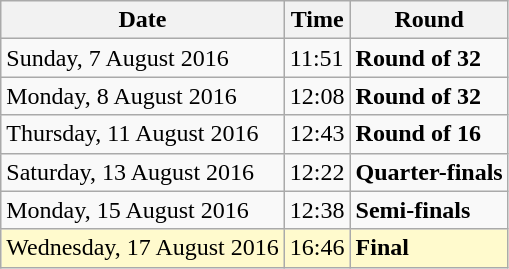<table class="wikitable">
<tr>
<th>Date</th>
<th>Time</th>
<th>Round</th>
</tr>
<tr>
<td>Sunday, 7 August 2016</td>
<td>11:51</td>
<td><strong>Round of 32</strong></td>
</tr>
<tr>
<td>Monday, 8 August 2016</td>
<td>12:08</td>
<td><strong>Round of 32</strong></td>
</tr>
<tr>
<td>Thursday, 11 August 2016</td>
<td>12:43</td>
<td><strong>Round of 16</strong></td>
</tr>
<tr>
<td>Saturday, 13 August 2016</td>
<td>12:22</td>
<td><strong>Quarter-finals</strong></td>
</tr>
<tr>
<td>Monday, 15 August 2016</td>
<td>12:38</td>
<td><strong>Semi-finals</strong></td>
</tr>
<tr>
<td style=background:lemonchiffon>Wednesday, 17 August 2016</td>
<td style=background:lemonchiffon>16:46</td>
<td style=background:lemonchiffon><strong>Final</strong></td>
</tr>
</table>
